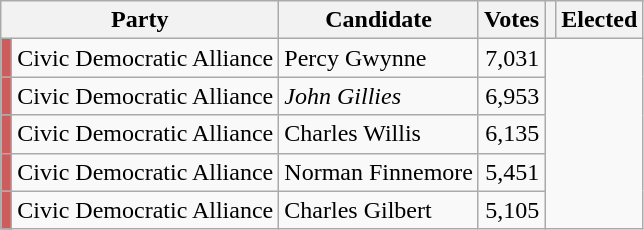<table class="wikitable">
<tr>
<th colspan="2">Party</th>
<th>Candidate</th>
<th>Votes</th>
<th></th>
<th>Elected<br>



</th>
</tr>
<tr>
<td bgcolor="indianred"></td>
<td>Civic Democratic Alliance</td>
<td>Percy Gwynne</td>
<td align="right">7,031</td>
</tr>
<tr>
<td bgcolor="indianred"></td>
<td>Civic Democratic Alliance</td>
<td><em>John Gillies</em></td>
<td align="right">6,953</td>
</tr>
<tr>
<td bgcolor="indianred"></td>
<td>Civic Democratic Alliance</td>
<td>Charles Willis</td>
<td align="right">6,135</td>
</tr>
<tr>
<td bgcolor="indianred"></td>
<td>Civic Democratic Alliance</td>
<td>Norman Finnemore</td>
<td align="right">5,451</td>
</tr>
<tr>
<td bgcolor="indianred"></td>
<td>Civic Democratic Alliance</td>
<td>Charles Gilbert</td>
<td align="right">5,105<br>

</td>
</tr>
</table>
